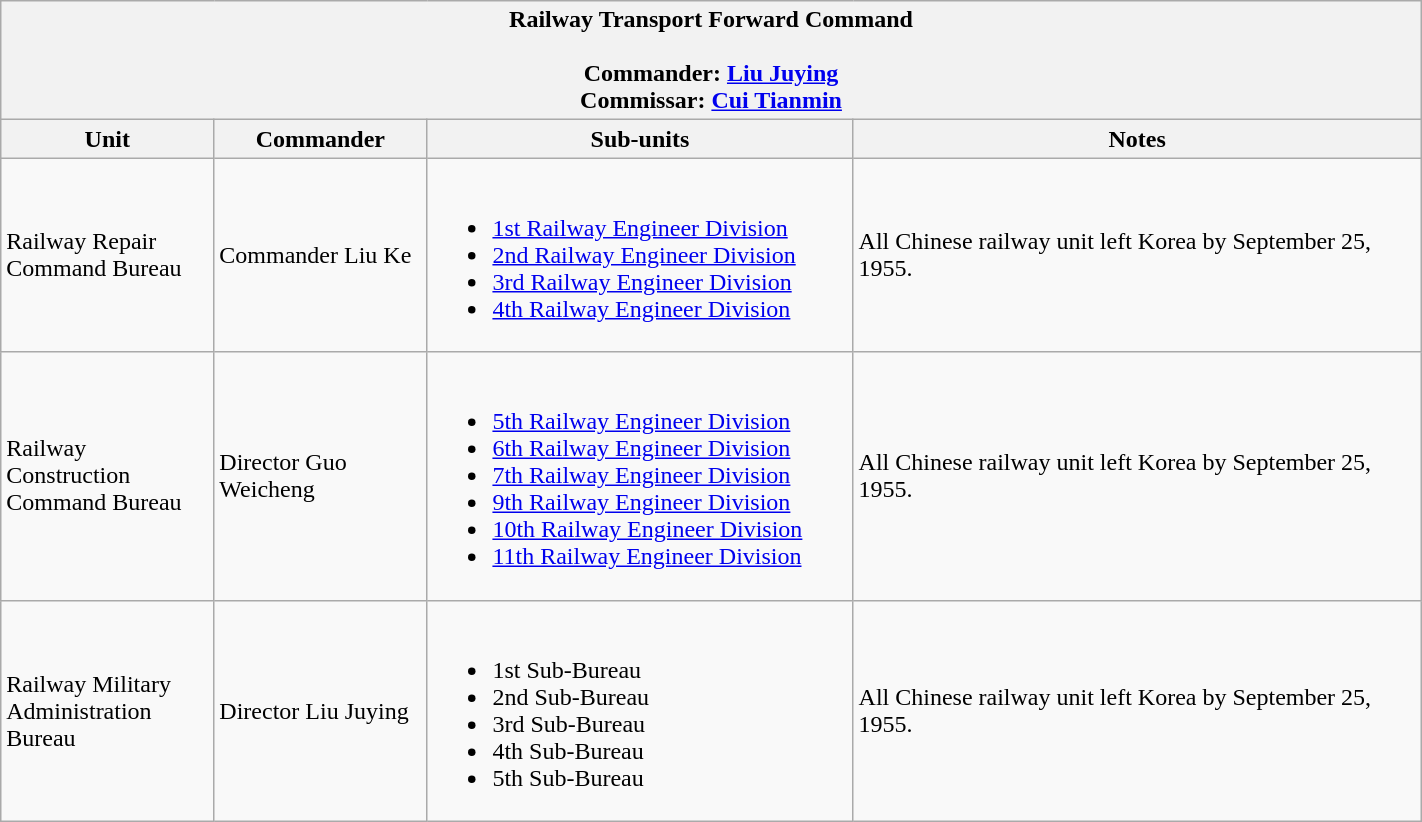<table class="wikitable" style="width: 75%">
<tr>
<th colspan="4" align= center> Railway Transport Forward Command<br><br>Commander: <a href='#'>Liu Juying</a><br>
Commissar: <a href='#'>Cui Tianmin</a><br></th>
</tr>
<tr>
<th width=15%; align= center>Unit</th>
<th width=15%; align= center>Commander</th>
<th width=30%; align= center>Sub-units</th>
<th width=40%; align= center>Notes</th>
</tr>
<tr>
<td>Railway Repair Command Bureau</td>
<td>Commander Liu Ke</td>
<td><br><ul><li><a href='#'>1st Railway Engineer Division</a></li><li><a href='#'>2nd Railway Engineer Division</a></li><li><a href='#'>3rd Railway Engineer Division</a></li><li><a href='#'>4th Railway Engineer Division</a></li></ul></td>
<td>All Chinese railway unit left Korea by September 25, 1955.</td>
</tr>
<tr>
<td>Railway Construction Command Bureau</td>
<td>Director Guo Weicheng</td>
<td><br><ul><li><a href='#'>5th Railway Engineer Division</a></li><li><a href='#'>6th Railway Engineer Division</a></li><li><a href='#'>7th Railway Engineer Division</a></li><li><a href='#'>9th Railway Engineer Division</a></li><li><a href='#'>10th Railway Engineer Division</a></li><li><a href='#'>11th Railway Engineer Division</a></li></ul></td>
<td>All Chinese railway unit left Korea by September 25, 1955.</td>
</tr>
<tr>
<td>Railway Military Administration Bureau</td>
<td>Director Liu Juying</td>
<td><br><ul><li>1st Sub-Bureau</li><li>2nd Sub-Bureau</li><li>3rd Sub-Bureau</li><li>4th Sub-Bureau</li><li>5th Sub-Bureau</li></ul></td>
<td>All Chinese railway unit left Korea by September 25, 1955.</td>
</tr>
</table>
